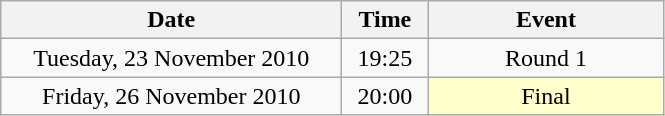<table class = "wikitable" style="text-align:center;">
<tr>
<th width=220>Date</th>
<th width=50>Time</th>
<th width=150>Event</th>
</tr>
<tr>
<td>Tuesday, 23 November 2010</td>
<td>19:25</td>
<td>Round 1</td>
</tr>
<tr>
<td>Friday, 26 November 2010</td>
<td>20:00</td>
<td bgcolor=ffffcc>Final</td>
</tr>
</table>
